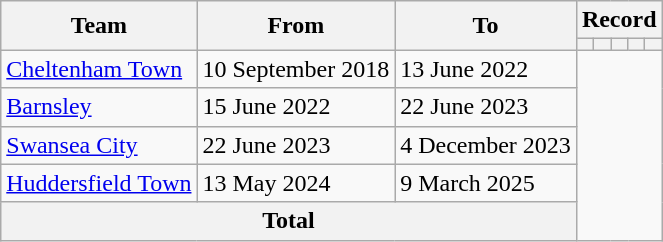<table class=wikitable style=text-align:center>
<tr>
<th rowspan=2>Team</th>
<th rowspan=2>From</th>
<th rowspan=2>To</th>
<th colspan=5>Record</th>
</tr>
<tr>
<th></th>
<th></th>
<th></th>
<th></th>
<th></th>
</tr>
<tr>
<td align=left><a href='#'>Cheltenham Town</a></td>
<td align=left>10 September 2018</td>
<td align=left>13 June 2022<br></td>
</tr>
<tr>
<td align=left><a href='#'>Barnsley</a></td>
<td align=left>15 June 2022</td>
<td align=left>22 June 2023<br></td>
</tr>
<tr>
<td align=left><a href='#'>Swansea City</a></td>
<td align=left>22 June 2023</td>
<td align=left>4 December 2023<br></td>
</tr>
<tr>
<td align=left><a href='#'>Huddersfield Town</a></td>
<td align=left>13 May 2024</td>
<td align=left>9 March 2025<br></td>
</tr>
<tr>
<th colspan=3>Total<br></th>
</tr>
</table>
